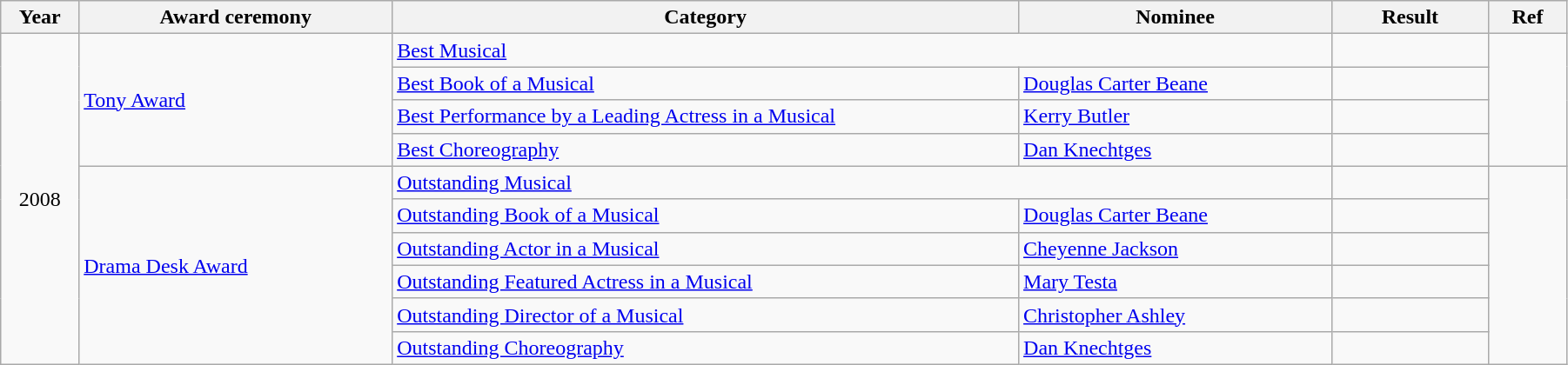<table class="wikitable" width="95%">
<tr>
<th width="5%">Year</th>
<th width="20%">Award ceremony</th>
<th width="40%">Category</th>
<th width="20%">Nominee</th>
<th width="10%">Result</th>
<th width="5%">Ref</th>
</tr>
<tr>
<td rowspan="10" align="center">2008</td>
<td rowspan="4"><a href='#'>Tony Award</a></td>
<td colspan="2"><a href='#'>Best Musical</a></td>
<td></td>
<td rowspan="4" align="center"></td>
</tr>
<tr>
<td><a href='#'>Best Book of a Musical</a></td>
<td><a href='#'>Douglas Carter Beane</a></td>
<td></td>
</tr>
<tr>
<td><a href='#'>Best Performance by a Leading Actress in a Musical</a></td>
<td><a href='#'>Kerry Butler</a></td>
<td></td>
</tr>
<tr>
<td><a href='#'>Best Choreography</a></td>
<td><a href='#'>Dan Knechtges</a></td>
<td></td>
</tr>
<tr>
<td rowspan="6"><a href='#'>Drama Desk Award</a></td>
<td colspan="2"><a href='#'>Outstanding Musical</a></td>
<td></td>
<td rowspan="6" align="center"></td>
</tr>
<tr>
<td><a href='#'>Outstanding Book of a Musical</a></td>
<td><a href='#'>Douglas Carter Beane</a></td>
<td></td>
</tr>
<tr>
<td><a href='#'>Outstanding Actor in a Musical</a></td>
<td><a href='#'>Cheyenne Jackson</a></td>
<td></td>
</tr>
<tr>
<td><a href='#'>Outstanding Featured Actress in a Musical</a></td>
<td><a href='#'>Mary Testa</a></td>
<td></td>
</tr>
<tr>
<td><a href='#'>Outstanding Director of a Musical</a></td>
<td><a href='#'>Christopher Ashley</a></td>
<td></td>
</tr>
<tr>
<td><a href='#'>Outstanding Choreography</a></td>
<td><a href='#'>Dan Knechtges</a></td>
<td></td>
</tr>
</table>
